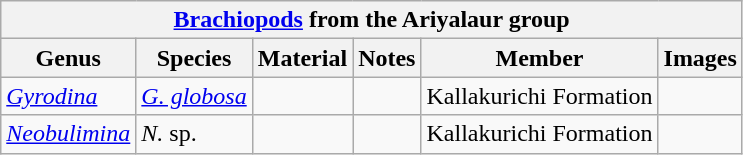<table class="wikitable" align="center">
<tr>
<th colspan="6" align="center"><strong><a href='#'>Brachiopods</a> from the Ariyalaur group</strong></th>
</tr>
<tr>
<th>Genus</th>
<th>Species</th>
<th>Material</th>
<th>Notes</th>
<th>Member</th>
<th>Images</th>
</tr>
<tr>
<td><em><a href='#'>Gyrodina</a></em></td>
<td><em><a href='#'>G. globosa</a></em></td>
<td></td>
<td></td>
<td>Kallakurichi Formation</td>
<td></td>
</tr>
<tr>
<td><em><a href='#'>Neobulimina</a></em></td>
<td><em>N.</em> sp.</td>
<td></td>
<td></td>
<td>Kallakurichi Formation</td>
<td></td>
</tr>
</table>
